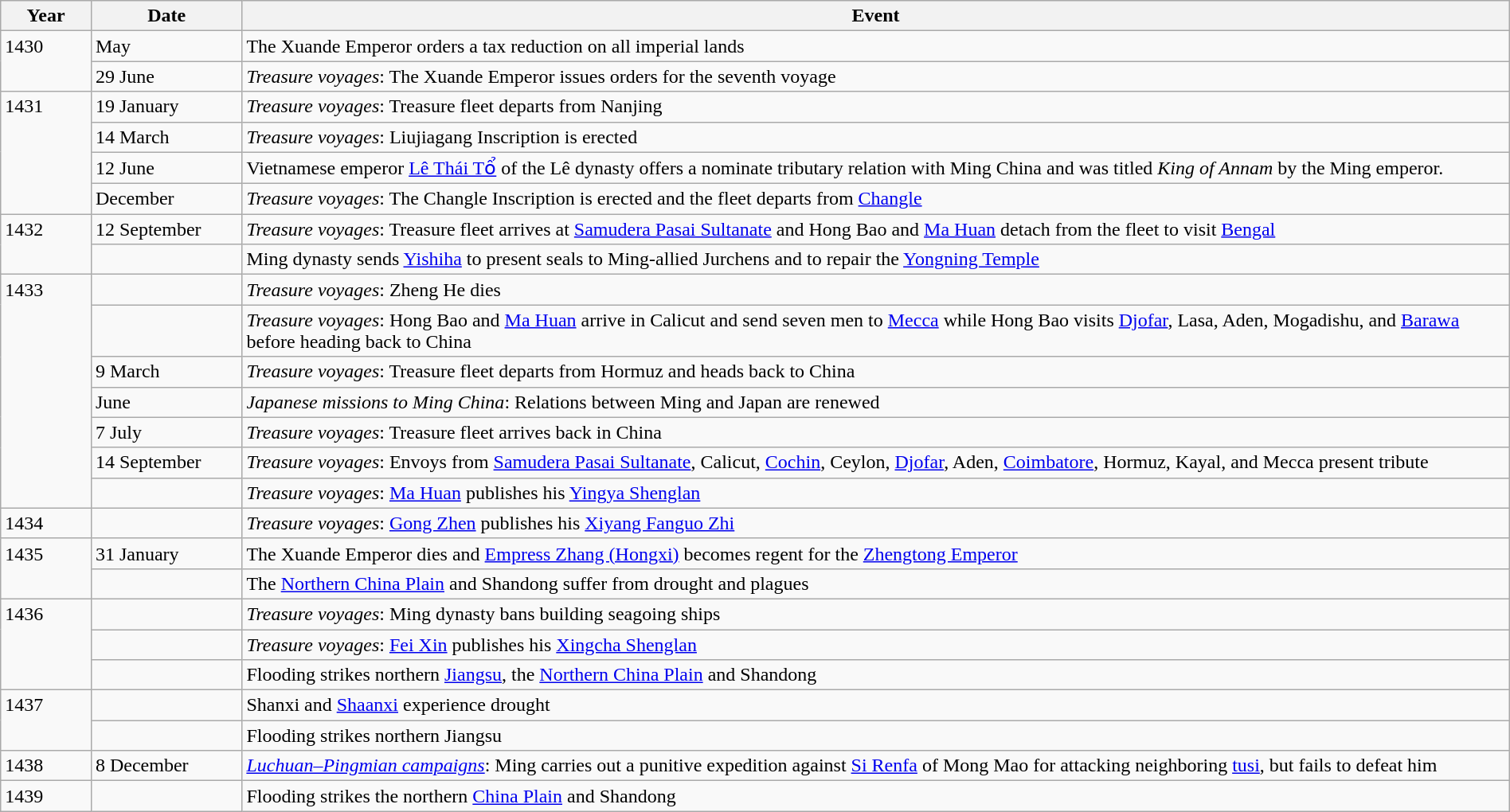<table class="wikitable" width="100%">
<tr>
<th style="width:6%">Year</th>
<th style="width:10%">Date</th>
<th>Event</th>
</tr>
<tr>
<td rowspan="2" valign="top">1430</td>
<td>May</td>
<td>The Xuande Emperor orders a tax reduction on all imperial lands</td>
</tr>
<tr>
<td>29 June</td>
<td><em>Treasure voyages</em>: The Xuande Emperor issues orders for the seventh voyage</td>
</tr>
<tr>
<td rowspan="4" valign="top">1431</td>
<td>19 January</td>
<td><em>Treasure voyages</em>: Treasure fleet departs from Nanjing</td>
</tr>
<tr>
<td>14 March</td>
<td><em>Treasure voyages</em>: Liujiagang Inscription is erected</td>
</tr>
<tr>
<td>12 June</td>
<td>Vietnamese emperor <a href='#'>Lê Thái Tổ</a> of the Lê dynasty offers a nominate tributary relation with Ming China and was titled <em>King of Annam</em> by the Ming emperor.</td>
</tr>
<tr>
<td>December</td>
<td><em>Treasure voyages</em>: The Changle Inscription is erected and the fleet departs from <a href='#'>Changle</a></td>
</tr>
<tr>
<td rowspan="2" valign="top">1432</td>
<td>12 September</td>
<td><em>Treasure voyages</em>: Treasure fleet arrives at <a href='#'>Samudera Pasai Sultanate</a> and Hong Bao and <a href='#'>Ma Huan</a> detach from the fleet to visit <a href='#'>Bengal</a></td>
</tr>
<tr>
<td></td>
<td>Ming dynasty sends <a href='#'>Yishiha</a> to present seals to Ming-allied Jurchens and to repair the <a href='#'>Yongning Temple</a></td>
</tr>
<tr>
<td rowspan="7" valign="top">1433</td>
<td></td>
<td><em>Treasure voyages</em>: Zheng He dies</td>
</tr>
<tr>
<td></td>
<td><em>Treasure voyages</em>: Hong Bao and <a href='#'>Ma Huan</a> arrive in Calicut and send seven men to <a href='#'>Mecca</a> while Hong Bao visits <a href='#'>Djofar</a>, Lasa, Aden, Mogadishu, and <a href='#'>Barawa</a> before heading back to China</td>
</tr>
<tr>
<td>9 March</td>
<td><em>Treasure voyages</em>: Treasure fleet departs from Hormuz and heads back to China</td>
</tr>
<tr>
<td>June</td>
<td><em>Japanese missions to Ming China</em>: Relations between Ming and Japan are renewed</td>
</tr>
<tr>
<td>7 July</td>
<td><em>Treasure voyages</em>: Treasure fleet arrives back in China</td>
</tr>
<tr>
<td>14 September</td>
<td><em>Treasure voyages</em>: Envoys from <a href='#'>Samudera Pasai Sultanate</a>, Calicut, <a href='#'>Cochin</a>, Ceylon, <a href='#'>Djofar</a>, Aden, <a href='#'>Coimbatore</a>, Hormuz, Kayal, and Mecca present tribute</td>
</tr>
<tr>
<td></td>
<td><em>Treasure voyages</em>: <a href='#'>Ma Huan</a> publishes his <a href='#'>Yingya Shenglan</a></td>
</tr>
<tr>
<td>1434</td>
<td></td>
<td><em>Treasure voyages</em>: <a href='#'>Gong Zhen</a> publishes his <a href='#'>Xiyang Fanguo Zhi</a></td>
</tr>
<tr>
<td rowspan="2" valign="top">1435</td>
<td>31 January</td>
<td>The Xuande Emperor dies and <a href='#'>Empress Zhang (Hongxi)</a> becomes regent for the <a href='#'>Zhengtong Emperor</a></td>
</tr>
<tr>
<td></td>
<td>The <a href='#'>Northern China Plain</a> and Shandong suffer from drought and plagues</td>
</tr>
<tr>
<td rowspan="3" valign="top">1436</td>
<td></td>
<td><em>Treasure voyages</em>: Ming dynasty bans building seagoing ships</td>
</tr>
<tr>
<td></td>
<td><em>Treasure voyages</em>: <a href='#'>Fei Xin</a> publishes his <a href='#'>Xingcha Shenglan</a></td>
</tr>
<tr>
<td></td>
<td>Flooding strikes northern <a href='#'>Jiangsu</a>, the <a href='#'>Northern China Plain</a> and Shandong</td>
</tr>
<tr>
<td rowspan="2" valign="top">1437</td>
<td></td>
<td>Shanxi and <a href='#'>Shaanxi</a> experience drought</td>
</tr>
<tr>
<td></td>
<td>Flooding strikes northern Jiangsu</td>
</tr>
<tr>
<td>1438</td>
<td>8 December</td>
<td><em><a href='#'>Luchuan–Pingmian campaigns</a></em>: Ming carries out a punitive expedition against <a href='#'>Si Renfa</a> of Mong Mao for attacking neighboring <a href='#'>tusi</a>, but fails to defeat him</td>
</tr>
<tr>
<td>1439</td>
<td></td>
<td>Flooding strikes the northern <a href='#'>China Plain</a> and Shandong</td>
</tr>
</table>
